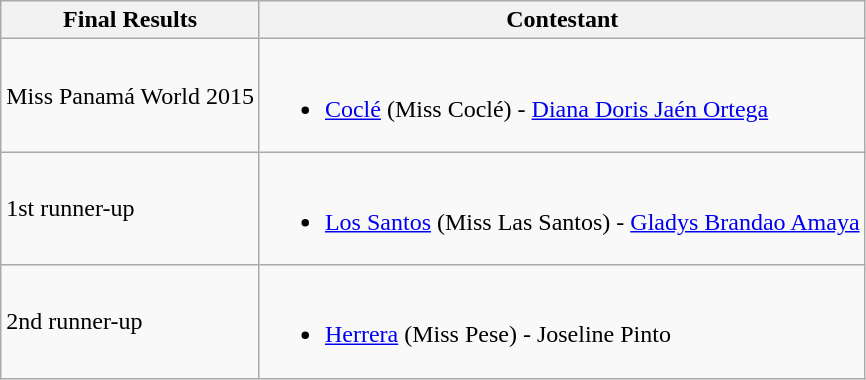<table class="wikitable">
<tr>
<th>Final Results</th>
<th>Contestant</th>
</tr>
<tr>
<td>Miss Panamá World 2015</td>
<td><br><ul><li><a href='#'>Coclé</a> (Miss Coclé) - <a href='#'>Diana Doris Jaén Ortega</a></li></ul></td>
</tr>
<tr>
<td>1st runner-up</td>
<td><br><ul><li><a href='#'>Los Santos</a> (Miss Las Santos) - <a href='#'>Gladys Brandao Amaya</a></li></ul></td>
</tr>
<tr>
<td>2nd runner-up</td>
<td><br><ul><li><a href='#'>Herrera</a> (Miss Pese) - Joseline Pinto</li></ul></td>
</tr>
</table>
